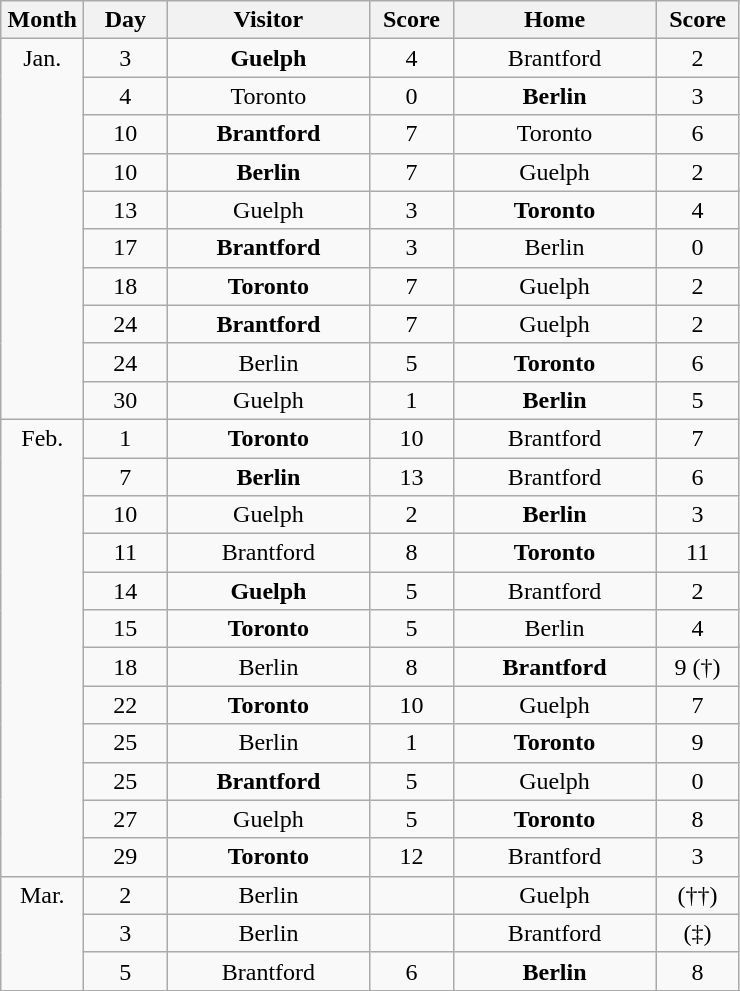<table class="wikitable" style="text-align:center;">
<tr>
<th style="width:3em">Month</th>
<th style="width:3em">Day</th>
<th style="width:8em">Visitor</th>
<th style="width:3em">Score</th>
<th style="width:8em">Home</th>
<th style="width:3em">Score</th>
</tr>
<tr>
<td rowspan=10 valign=top>Jan.</td>
<td>3</td>
<td><strong>Guelph</strong></td>
<td>4</td>
<td>Brantford</td>
<td>2</td>
</tr>
<tr>
<td>4</td>
<td>Toronto</td>
<td>0</td>
<td><strong>Berlin</strong></td>
<td>3</td>
</tr>
<tr>
<td>10</td>
<td><strong>Brantford</strong></td>
<td>7</td>
<td>Toronto</td>
<td>6</td>
</tr>
<tr>
<td>10</td>
<td><strong>Berlin</strong></td>
<td>7</td>
<td>Guelph</td>
<td>2</td>
</tr>
<tr>
<td>13</td>
<td>Guelph</td>
<td>3</td>
<td><strong>Toronto</strong></td>
<td>4</td>
</tr>
<tr>
<td>17</td>
<td><strong>Brantford</strong></td>
<td>3</td>
<td>Berlin</td>
<td>0</td>
</tr>
<tr>
<td>18</td>
<td><strong>Toronto</strong></td>
<td>7</td>
<td>Guelph</td>
<td>2</td>
</tr>
<tr>
<td>24</td>
<td><strong>Brantford</strong></td>
<td>7</td>
<td>Guelph</td>
<td>2</td>
</tr>
<tr>
<td>24</td>
<td>Berlin</td>
<td>5</td>
<td><strong>Toronto</strong></td>
<td>6</td>
</tr>
<tr>
<td>30</td>
<td>Guelph</td>
<td>1</td>
<td><strong>Berlin</strong></td>
<td>5</td>
</tr>
<tr>
<td rowspan=12 valign=top>Feb.</td>
<td>1</td>
<td><strong>Toronto</strong></td>
<td>10</td>
<td>Brantford</td>
<td>7</td>
</tr>
<tr>
<td>7</td>
<td><strong>Berlin</strong></td>
<td>13</td>
<td>Brantford</td>
<td>6</td>
</tr>
<tr>
<td>10</td>
<td>Guelph</td>
<td>2</td>
<td><strong>Berlin</strong></td>
<td>3</td>
</tr>
<tr>
<td>11</td>
<td>Brantford</td>
<td>8</td>
<td><strong>Toronto</strong></td>
<td>11</td>
</tr>
<tr>
<td>14</td>
<td><strong>Guelph</strong></td>
<td>5</td>
<td>Brantford</td>
<td>2</td>
</tr>
<tr>
<td>15</td>
<td><strong>Toronto</strong></td>
<td>5</td>
<td>Berlin</td>
<td>4</td>
</tr>
<tr>
<td>18</td>
<td>Berlin</td>
<td>8</td>
<td><strong>Brantford</strong></td>
<td>9 (†)</td>
</tr>
<tr>
<td>22</td>
<td><strong>Toronto</strong></td>
<td>10</td>
<td>Guelph</td>
<td>7</td>
</tr>
<tr>
<td>25</td>
<td>Berlin</td>
<td>1</td>
<td><strong>Toronto</strong></td>
<td>9</td>
</tr>
<tr>
<td>25</td>
<td><strong>Brantford</strong></td>
<td>5</td>
<td>Guelph</td>
<td>0</td>
</tr>
<tr>
<td>27</td>
<td>Guelph</td>
<td>5</td>
<td><strong>Toronto</strong></td>
<td>8</td>
</tr>
<tr>
<td>29</td>
<td><strong>Toronto</strong></td>
<td>12</td>
<td>Brantford</td>
<td>3</td>
</tr>
<tr>
<td rowspan=12 valign=top>Mar.</td>
<td>2</td>
<td>Berlin</td>
<td></td>
<td>Guelph</td>
<td>(††)</td>
</tr>
<tr>
<td>3</td>
<td>Berlin</td>
<td></td>
<td>Brantford</td>
<td>(‡)</td>
</tr>
<tr>
<td>5</td>
<td>Brantford</td>
<td>6</td>
<td><strong>Berlin</strong></td>
<td>8</td>
</tr>
<tr>
</tr>
</table>
